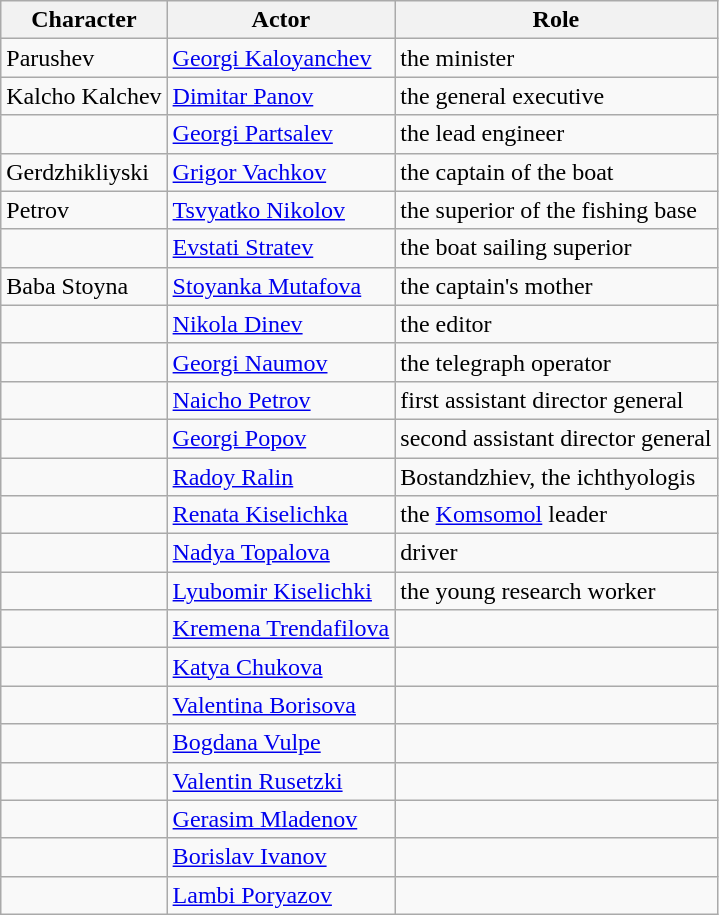<table class="wikitable">
<tr>
<th>Character</th>
<th>Actor</th>
<th>Role</th>
</tr>
<tr>
<td>Parushev</td>
<td><a href='#'>Georgi Kaloyanchev</a></td>
<td>the minister</td>
</tr>
<tr>
<td>Kalcho Kalchev</td>
<td><a href='#'>Dimitar Panov</a></td>
<td>the general executive</td>
</tr>
<tr>
<td></td>
<td><a href='#'>Georgi Partsalev</a></td>
<td>the lead engineer</td>
</tr>
<tr>
<td>Gerdzhikliyski</td>
<td><a href='#'>Grigor Vachkov</a></td>
<td>the captain of the boat</td>
</tr>
<tr>
<td>Petrov</td>
<td><a href='#'>Tsvyatko Nikolov</a></td>
<td>the superior of the fishing base</td>
</tr>
<tr>
<td></td>
<td><a href='#'>Evstati Stratev</a></td>
<td>the boat sailing superior</td>
</tr>
<tr>
<td>Baba Stoyna</td>
<td><a href='#'>Stoyanka Mutafova</a></td>
<td>the captain's mother</td>
</tr>
<tr>
<td></td>
<td><a href='#'>Nikola Dinev</a></td>
<td>the editor</td>
</tr>
<tr>
<td></td>
<td><a href='#'>Georgi Naumov</a></td>
<td>the telegraph operator</td>
</tr>
<tr>
<td></td>
<td><a href='#'>Naicho Petrov</a></td>
<td>first assistant director general</td>
</tr>
<tr>
<td></td>
<td><a href='#'>Georgi Popov</a></td>
<td>second assistant director general</td>
</tr>
<tr>
<td></td>
<td><a href='#'>Radoy Ralin</a></td>
<td>Bostandzhiev, the ichthyologis</td>
</tr>
<tr>
<td></td>
<td><a href='#'>Renata Kiselichka</a></td>
<td>the <a href='#'>Komsomol</a> leader</td>
</tr>
<tr>
<td></td>
<td><a href='#'>Nadya Topalova</a></td>
<td>driver</td>
</tr>
<tr>
<td></td>
<td><a href='#'>Lyubomir Kiselichki</a></td>
<td>the young research worker</td>
</tr>
<tr>
<td></td>
<td><a href='#'>Kremena Trendafilova</a></td>
<td></td>
</tr>
<tr>
<td></td>
<td><a href='#'>Katya Chukova</a></td>
<td></td>
</tr>
<tr>
<td></td>
<td><a href='#'>Valentina Borisova</a></td>
<td></td>
</tr>
<tr>
<td></td>
<td><a href='#'>Bogdana Vulpe</a></td>
<td></td>
</tr>
<tr>
<td></td>
<td><a href='#'>Valentin Rusetzki</a></td>
<td></td>
</tr>
<tr>
<td></td>
<td><a href='#'>Gerasim Mladenov</a></td>
<td></td>
</tr>
<tr>
<td></td>
<td><a href='#'>Borislav Ivanov</a></td>
<td></td>
</tr>
<tr>
<td></td>
<td><a href='#'>Lambi Poryazov</a></td>
<td></td>
</tr>
</table>
